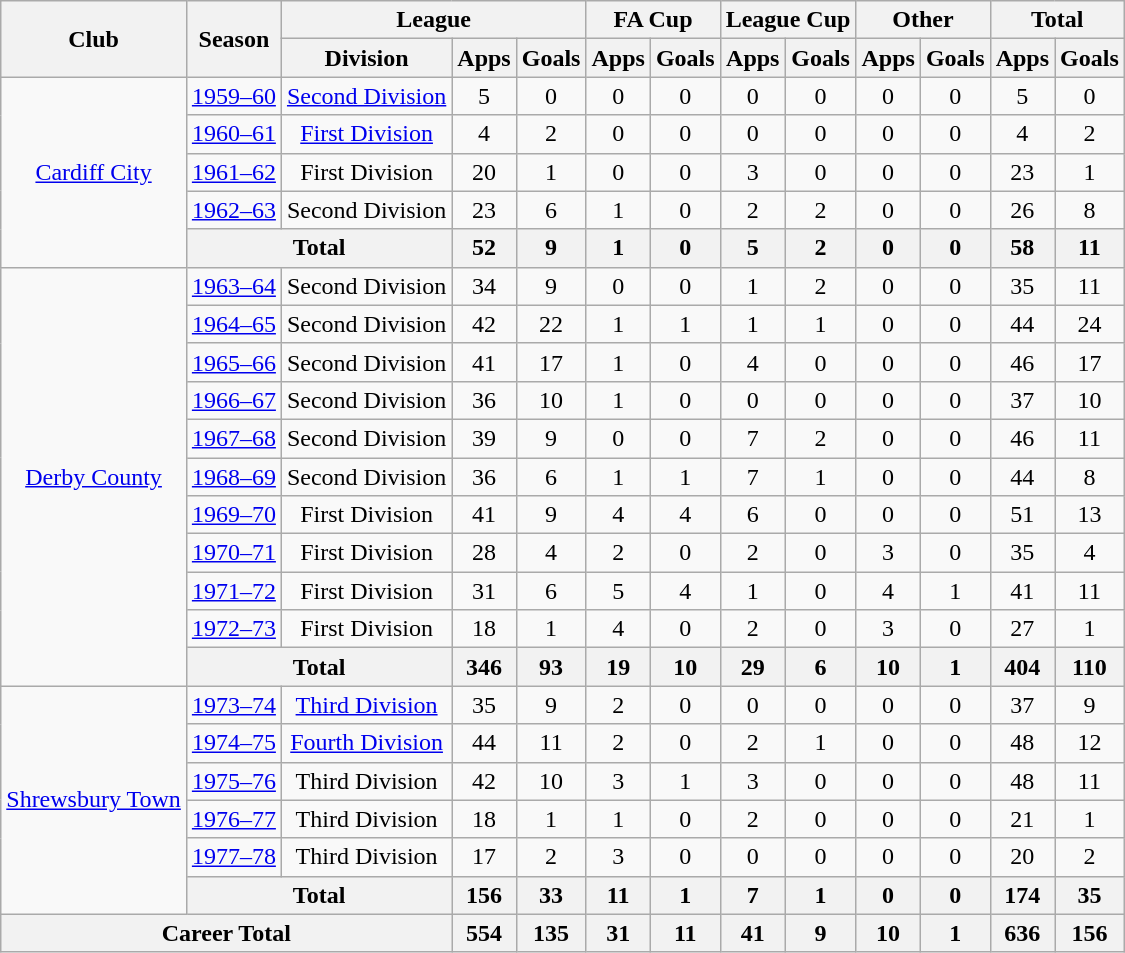<table class="wikitable" style="text-align: center;">
<tr>
<th rowspan="2">Club</th>
<th rowspan="2">Season</th>
<th colspan="3">League</th>
<th colspan="2">FA Cup</th>
<th colspan="2">League Cup</th>
<th colspan="2">Other</th>
<th colspan="2">Total</th>
</tr>
<tr>
<th>Division</th>
<th>Apps</th>
<th>Goals</th>
<th>Apps</th>
<th>Goals</th>
<th>Apps</th>
<th>Goals</th>
<th>Apps</th>
<th>Goals</th>
<th>Apps</th>
<th>Goals</th>
</tr>
<tr>
<td rowspan="5"><a href='#'>Cardiff City</a></td>
<td><a href='#'>1959–60</a></td>
<td><a href='#'>Second Division</a></td>
<td>5</td>
<td>0</td>
<td>0</td>
<td>0</td>
<td>0</td>
<td>0</td>
<td>0</td>
<td>0</td>
<td>5</td>
<td>0</td>
</tr>
<tr>
<td><a href='#'>1960–61</a></td>
<td><a href='#'>First Division</a></td>
<td>4</td>
<td>2</td>
<td>0</td>
<td>0</td>
<td>0</td>
<td>0</td>
<td>0</td>
<td>0</td>
<td>4</td>
<td>2</td>
</tr>
<tr>
<td><a href='#'>1961–62</a></td>
<td>First Division</td>
<td>20</td>
<td>1</td>
<td>0</td>
<td>0</td>
<td>3</td>
<td>0</td>
<td>0</td>
<td>0</td>
<td>23</td>
<td>1</td>
</tr>
<tr>
<td><a href='#'>1962–63</a></td>
<td>Second Division</td>
<td>23</td>
<td>6</td>
<td>1</td>
<td>0</td>
<td>2</td>
<td>2</td>
<td>0</td>
<td>0</td>
<td>26</td>
<td>8</td>
</tr>
<tr>
<th colspan="2">Total</th>
<th>52</th>
<th>9</th>
<th>1</th>
<th>0</th>
<th>5</th>
<th>2</th>
<th>0</th>
<th>0</th>
<th>58</th>
<th>11</th>
</tr>
<tr>
<td rowspan="11"><a href='#'>Derby County</a></td>
<td><a href='#'>1963–64</a></td>
<td>Second Division</td>
<td>34</td>
<td>9</td>
<td>0</td>
<td>0</td>
<td>1</td>
<td>2</td>
<td>0</td>
<td>0</td>
<td>35</td>
<td>11</td>
</tr>
<tr>
<td><a href='#'>1964–65</a></td>
<td>Second Division</td>
<td>42</td>
<td>22</td>
<td>1</td>
<td>1</td>
<td>1</td>
<td>1</td>
<td>0</td>
<td>0</td>
<td>44</td>
<td>24</td>
</tr>
<tr>
<td><a href='#'>1965–66</a></td>
<td>Second Division</td>
<td>41</td>
<td>17</td>
<td>1</td>
<td>0</td>
<td>4</td>
<td>0</td>
<td>0</td>
<td>0</td>
<td>46</td>
<td>17</td>
</tr>
<tr>
<td><a href='#'>1966–67</a></td>
<td>Second Division</td>
<td>36</td>
<td>10</td>
<td>1</td>
<td>0</td>
<td>0</td>
<td>0</td>
<td>0</td>
<td>0</td>
<td>37</td>
<td>10</td>
</tr>
<tr>
<td><a href='#'>1967–68</a></td>
<td>Second Division</td>
<td>39</td>
<td>9</td>
<td>0</td>
<td>0</td>
<td>7</td>
<td>2</td>
<td>0</td>
<td>0</td>
<td>46</td>
<td>11</td>
</tr>
<tr>
<td><a href='#'>1968–69</a></td>
<td>Second Division</td>
<td>36</td>
<td>6</td>
<td>1</td>
<td>1</td>
<td>7</td>
<td>1</td>
<td>0</td>
<td>0</td>
<td>44</td>
<td>8</td>
</tr>
<tr>
<td><a href='#'>1969–70</a></td>
<td>First Division</td>
<td>41</td>
<td>9</td>
<td>4</td>
<td>4</td>
<td>6</td>
<td>0</td>
<td>0</td>
<td>0</td>
<td>51</td>
<td>13</td>
</tr>
<tr>
<td><a href='#'>1970–71</a></td>
<td>First Division</td>
<td>28</td>
<td>4</td>
<td>2</td>
<td>0</td>
<td>2</td>
<td>0</td>
<td>3</td>
<td>0</td>
<td>35</td>
<td>4</td>
</tr>
<tr>
<td><a href='#'>1971–72</a></td>
<td>First Division</td>
<td>31</td>
<td>6</td>
<td>5</td>
<td>4</td>
<td>1</td>
<td>0</td>
<td>4</td>
<td>1</td>
<td>41</td>
<td>11</td>
</tr>
<tr>
<td><a href='#'>1972–73</a></td>
<td>First Division</td>
<td>18</td>
<td>1</td>
<td>4</td>
<td>0</td>
<td>2</td>
<td>0</td>
<td>3</td>
<td>0</td>
<td>27</td>
<td>1</td>
</tr>
<tr>
<th colspan="2">Total</th>
<th>346</th>
<th>93</th>
<th>19</th>
<th>10</th>
<th>29</th>
<th>6</th>
<th>10</th>
<th>1</th>
<th>404</th>
<th>110</th>
</tr>
<tr>
<td rowspan="6"><a href='#'>Shrewsbury Town</a></td>
<td><a href='#'>1973–74</a></td>
<td><a href='#'>Third Division</a></td>
<td>35</td>
<td>9</td>
<td>2</td>
<td>0</td>
<td>0</td>
<td>0</td>
<td>0</td>
<td>0</td>
<td>37</td>
<td>9</td>
</tr>
<tr>
<td><a href='#'>1974–75</a></td>
<td><a href='#'>Fourth Division</a></td>
<td>44</td>
<td>11</td>
<td>2</td>
<td>0</td>
<td>2</td>
<td>1</td>
<td>0</td>
<td>0</td>
<td>48</td>
<td>12</td>
</tr>
<tr>
<td><a href='#'>1975–76</a></td>
<td>Third Division</td>
<td>42</td>
<td>10</td>
<td>3</td>
<td>1</td>
<td>3</td>
<td>0</td>
<td>0</td>
<td>0</td>
<td>48</td>
<td>11</td>
</tr>
<tr>
<td><a href='#'>1976–77</a></td>
<td>Third Division</td>
<td>18</td>
<td>1</td>
<td>1</td>
<td>0</td>
<td>2</td>
<td>0</td>
<td>0</td>
<td>0</td>
<td>21</td>
<td>1</td>
</tr>
<tr>
<td><a href='#'>1977–78</a></td>
<td>Third Division</td>
<td>17</td>
<td>2</td>
<td>3</td>
<td>0</td>
<td>0</td>
<td>0</td>
<td>0</td>
<td>0</td>
<td>20</td>
<td>2</td>
</tr>
<tr>
<th colspan="2">Total</th>
<th>156</th>
<th>33</th>
<th>11</th>
<th>1</th>
<th>7</th>
<th>1</th>
<th>0</th>
<th>0</th>
<th>174</th>
<th>35</th>
</tr>
<tr>
<th colspan="3">Career Total</th>
<th>554</th>
<th>135</th>
<th>31</th>
<th>11</th>
<th>41</th>
<th>9</th>
<th>10</th>
<th>1</th>
<th>636</th>
<th>156</th>
</tr>
</table>
